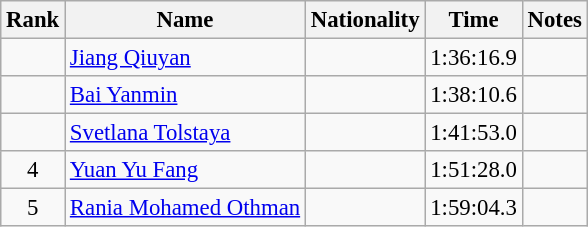<table class="wikitable sortable" style="text-align:center;font-size:95%">
<tr>
<th>Rank</th>
<th>Name</th>
<th>Nationality</th>
<th>Time</th>
<th>Notes</th>
</tr>
<tr>
<td></td>
<td align=left><a href='#'>Jiang Qiuyan</a></td>
<td align=left></td>
<td>1:36:16.9</td>
<td></td>
</tr>
<tr>
<td></td>
<td align=left><a href='#'>Bai Yanmin</a></td>
<td align=left></td>
<td>1:38:10.6</td>
<td></td>
</tr>
<tr>
<td></td>
<td align=left><a href='#'>Svetlana Tolstaya</a></td>
<td align=left></td>
<td>1:41:53.0</td>
<td></td>
</tr>
<tr>
<td>4</td>
<td align=left><a href='#'>Yuan Yu Fang</a></td>
<td align=left></td>
<td>1:51:28.0</td>
<td></td>
</tr>
<tr>
<td>5</td>
<td align=left><a href='#'>Rania Mohamed Othman</a></td>
<td align=left></td>
<td>1:59:04.3</td>
<td></td>
</tr>
</table>
